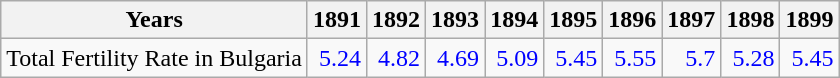<table class="wikitable " style="text-align:right">
<tr>
<th>Years</th>
<th>1891</th>
<th>1892</th>
<th>1893</th>
<th>1894</th>
<th>1895</th>
<th>1896</th>
<th>1897</th>
<th>1898</th>
<th>1899</th>
</tr>
<tr>
<td align="left">Total Fertility Rate in Bulgaria</td>
<td style="text-align:right; color:blue;">5.24</td>
<td style="text-align:right; color:blue;">4.82</td>
<td style="text-align:right; color:blue;">4.69</td>
<td style="text-align:right; color:blue;">5.09</td>
<td style="text-align:right; color:blue;">5.45</td>
<td style="text-align:right; color:blue;">5.55</td>
<td style="text-align:right; color:blue;">5.7</td>
<td style="text-align:right; color:blue;">5.28</td>
<td style="text-align:right; color:blue;">5.45</td>
</tr>
</table>
